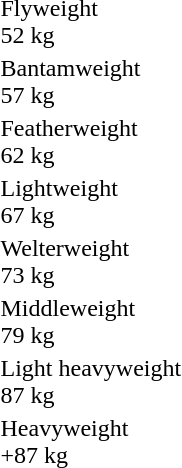<table>
<tr>
<td>Flyweight<br>52 kg</td>
<td></td>
<td></td>
<td></td>
</tr>
<tr>
<td>Bantamweight<br>57 kg</td>
<td></td>
<td></td>
<td></td>
</tr>
<tr>
<td>Featherweight<br>62 kg</td>
<td></td>
<td></td>
<td></td>
</tr>
<tr>
<td>Lightweight<br>67 kg</td>
<td></td>
<td></td>
<td></td>
</tr>
<tr>
<td>Welterweight<br>73 kg</td>
<td></td>
<td></td>
<td></td>
</tr>
<tr>
<td>Middleweight<br>79 kg</td>
<td></td>
<td></td>
<td></td>
</tr>
<tr>
<td>Light heavyweight<br>87 kg</td>
<td></td>
<td></td>
<td></td>
</tr>
<tr>
<td>Heavyweight<br>+87 kg</td>
<td></td>
<td></td>
<td></td>
</tr>
</table>
